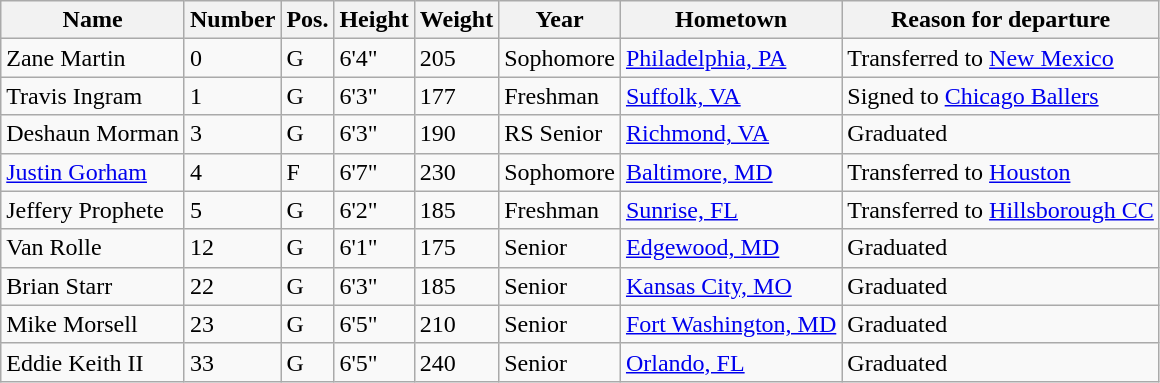<table class="wikitable sortable" border="1">
<tr>
<th>Name</th>
<th>Number</th>
<th>Pos.</th>
<th>Height</th>
<th>Weight</th>
<th>Year</th>
<th>Hometown</th>
<th class="unsortable">Reason for departure</th>
</tr>
<tr>
<td>Zane Martin</td>
<td>0</td>
<td>G</td>
<td>6'4"</td>
<td>205</td>
<td>Sophomore</td>
<td><a href='#'>Philadelphia, PA</a></td>
<td>Transferred to <a href='#'>New Mexico</a></td>
</tr>
<tr>
<td>Travis Ingram</td>
<td>1</td>
<td>G</td>
<td>6'3"</td>
<td>177</td>
<td>Freshman</td>
<td><a href='#'>Suffolk, VA</a></td>
<td>Signed to <a href='#'>Chicago Ballers</a></td>
</tr>
<tr>
<td>Deshaun Morman</td>
<td>3</td>
<td>G</td>
<td>6'3"</td>
<td>190</td>
<td>RS Senior</td>
<td><a href='#'>Richmond, VA</a></td>
<td>Graduated</td>
</tr>
<tr>
<td><a href='#'>Justin Gorham</a></td>
<td>4</td>
<td>F</td>
<td>6'7"</td>
<td>230</td>
<td>Sophomore</td>
<td><a href='#'>Baltimore, MD</a></td>
<td>Transferred to <a href='#'>Houston</a></td>
</tr>
<tr>
<td>Jeffery Prophete</td>
<td>5</td>
<td>G</td>
<td>6'2"</td>
<td>185</td>
<td>Freshman</td>
<td><a href='#'>Sunrise, FL</a></td>
<td>Transferred to <a href='#'>Hillsborough CC</a></td>
</tr>
<tr>
<td>Van Rolle</td>
<td>12</td>
<td>G</td>
<td>6'1"</td>
<td>175</td>
<td>Senior</td>
<td><a href='#'>Edgewood, MD</a></td>
<td>Graduated</td>
</tr>
<tr>
<td>Brian Starr</td>
<td>22</td>
<td>G</td>
<td>6'3"</td>
<td>185</td>
<td>Senior</td>
<td><a href='#'>Kansas City, MO</a></td>
<td>Graduated</td>
</tr>
<tr>
<td>Mike Morsell</td>
<td>23</td>
<td>G</td>
<td>6'5"</td>
<td>210</td>
<td>Senior</td>
<td><a href='#'>Fort Washington, MD</a></td>
<td>Graduated</td>
</tr>
<tr>
<td>Eddie Keith II</td>
<td>33</td>
<td>G</td>
<td>6'5"</td>
<td>240</td>
<td>Senior</td>
<td><a href='#'>Orlando, FL</a></td>
<td>Graduated</td>
</tr>
</table>
